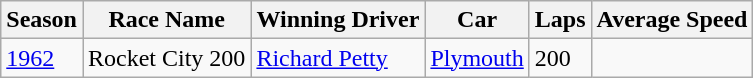<table class="wikitable" border="1">
<tr>
<th>Season</th>
<th>Race Name</th>
<th>Winning Driver</th>
<th>Car</th>
<th>Laps</th>
<th>Average Speed</th>
</tr>
<tr>
<td><a href='#'>1962</a></td>
<td>Rocket City 200</td>
<td><a href='#'>Richard Petty</a></td>
<td><a href='#'>Plymouth</a></td>
<td>200</td>
<td></td>
</tr>
</table>
